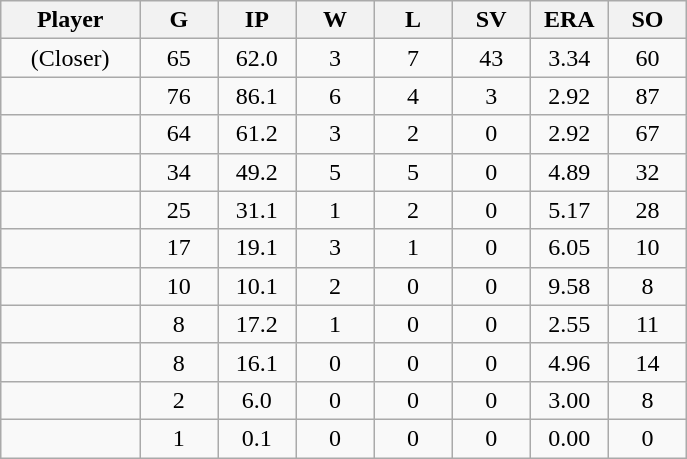<table class="wikitable sortable">
<tr>
<th bgcolor="#DDDDFF" width="16%">Player</th>
<th bgcolor="#DDDDFF" width="9%">G</th>
<th bgcolor="#DDDDFF" width="9%">IP</th>
<th bgcolor="#DDDDFF" width="9%">W</th>
<th bgcolor="#DDDDFF" width="9%">L</th>
<th bgcolor="#DDDDFF" width="9%">SV</th>
<th bgcolor="#DDDDFF" width="9%">ERA</th>
<th bgcolor="#DDDDFF" width="9%">SO</th>
</tr>
<tr align="center">
<td> (Closer)</td>
<td>65</td>
<td>62.0</td>
<td>3</td>
<td>7</td>
<td>43</td>
<td>3.34</td>
<td>60</td>
</tr>
<tr align="center">
<td></td>
<td>76</td>
<td>86.1</td>
<td>6</td>
<td>4</td>
<td>3</td>
<td>2.92</td>
<td>87</td>
</tr>
<tr align="center">
<td></td>
<td>64</td>
<td>61.2</td>
<td>3</td>
<td>2</td>
<td>0</td>
<td>2.92</td>
<td>67</td>
</tr>
<tr align="center">
<td></td>
<td>34</td>
<td>49.2</td>
<td>5</td>
<td>5</td>
<td>0</td>
<td>4.89</td>
<td>32</td>
</tr>
<tr align="center">
<td></td>
<td>25</td>
<td>31.1</td>
<td>1</td>
<td>2</td>
<td>0</td>
<td>5.17</td>
<td>28</td>
</tr>
<tr align="center">
<td></td>
<td>17</td>
<td>19.1</td>
<td>3</td>
<td>1</td>
<td>0</td>
<td>6.05</td>
<td>10</td>
</tr>
<tr align="center">
<td></td>
<td>10</td>
<td>10.1</td>
<td>2</td>
<td>0</td>
<td>0</td>
<td>9.58</td>
<td>8</td>
</tr>
<tr align="center">
<td></td>
<td>8</td>
<td>17.2</td>
<td>1</td>
<td>0</td>
<td>0</td>
<td>2.55</td>
<td>11</td>
</tr>
<tr align="center">
<td></td>
<td>8</td>
<td>16.1</td>
<td>0</td>
<td>0</td>
<td>0</td>
<td>4.96</td>
<td>14</td>
</tr>
<tr align="center">
<td></td>
<td>2</td>
<td>6.0</td>
<td>0</td>
<td>0</td>
<td>0</td>
<td>3.00</td>
<td>8</td>
</tr>
<tr align="center">
<td></td>
<td>1</td>
<td>0.1</td>
<td>0</td>
<td>0</td>
<td>0</td>
<td>0.00</td>
<td>0</td>
</tr>
</table>
